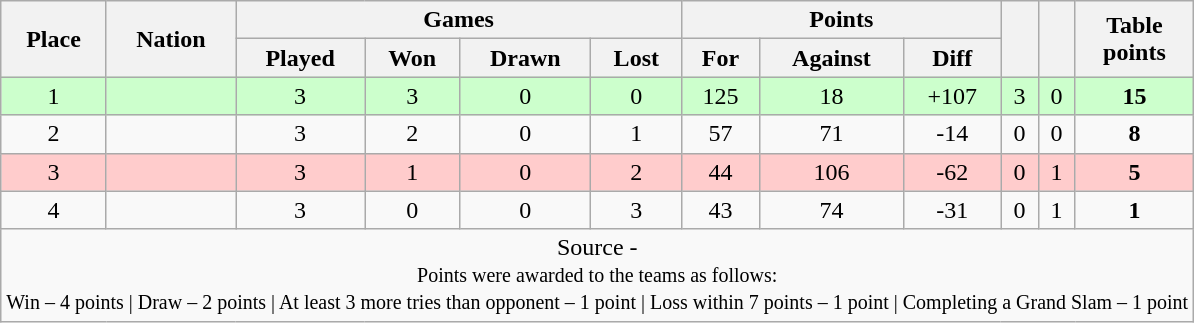<table class="wikitable" style="text-align:center">
<tr>
<th rowspan="2">Place</th>
<th rowspan="2">Nation</th>
<th colspan="4">Games</th>
<th colspan="3">Points</th>
<th rowspan="2"></th>
<th rowspan="2"></th>
<th rowspan="2">Table<br>points</th>
</tr>
<tr>
<th>Played</th>
<th>Won</th>
<th>Drawn</th>
<th>Lost</th>
<th>For</th>
<th>Against</th>
<th>Diff</th>
</tr>
<tr bgcolor="#cfc">
<td>1</td>
<td style="text-align:left"></td>
<td>3</td>
<td>3</td>
<td>0</td>
<td>0</td>
<td>125</td>
<td>18</td>
<td>+107</td>
<td>3</td>
<td>0</td>
<td><strong>15</strong></td>
</tr>
<tr>
<td>2</td>
<td style="text-align:left"></td>
<td>3</td>
<td>2</td>
<td>0</td>
<td>1</td>
<td>57</td>
<td>71</td>
<td>-14</td>
<td>0</td>
<td>0</td>
<td><strong>8</strong></td>
</tr>
<tr bgcolor="#ffcccc">
<td>3</td>
<td style="text-align:left"></td>
<td>3</td>
<td>1</td>
<td>0</td>
<td>2</td>
<td>44</td>
<td>106</td>
<td>-62</td>
<td>0</td>
<td>1</td>
<td><strong>5</strong></td>
</tr>
<tr>
<td>4</td>
<td style="text-align:left"></td>
<td>3</td>
<td>0</td>
<td>0</td>
<td>3</td>
<td>43</td>
<td>74</td>
<td>-31</td>
<td>0</td>
<td>1</td>
<td><strong>1</strong></td>
</tr>
<tr>
<td colspan="100%" style="text-align:center">Source -<br><small>Points were awarded to the teams as follows:<br>Win – 4 points | Draw – 2 points | At least 3 more tries than opponent – 1 point | Loss within 7 points – 1 point | Completing a Grand Slam – 1 point</small></td>
</tr>
</table>
